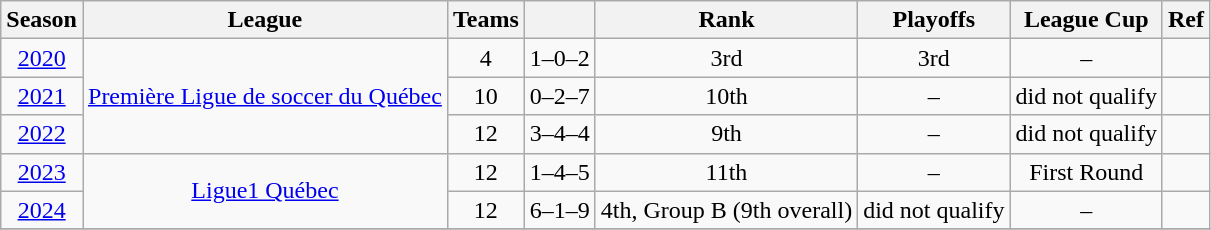<table class="wikitable" style="text-align: center;">
<tr>
<th>Season</th>
<th>League</th>
<th>Teams</th>
<th></th>
<th>Rank</th>
<th>Playoffs</th>
<th>League Cup</th>
<th>Ref</th>
</tr>
<tr>
<td><a href='#'>2020</a></td>
<td rowspan="3" valign="center"><a href='#'>Première Ligue de soccer du Québec</a></td>
<td>4</td>
<td>1–0–2</td>
<td>3rd</td>
<td>3rd</td>
<td>–</td>
<td></td>
</tr>
<tr>
<td><a href='#'>2021</a></td>
<td>10</td>
<td>0–2–7</td>
<td>10th</td>
<td>–</td>
<td>did not qualify</td>
<td></td>
</tr>
<tr>
<td><a href='#'>2022</a></td>
<td>12</td>
<td>3–4–4</td>
<td>9th</td>
<td>–</td>
<td>did not qualify</td>
<td></td>
</tr>
<tr>
<td><a href='#'>2023</a></td>
<td rowspan="2" valign="center"><a href='#'>Ligue1 Québec</a></td>
<td>12</td>
<td>1–4–5</td>
<td>11th</td>
<td>–</td>
<td>First Round</td>
<td></td>
</tr>
<tr>
<td><a href='#'>2024</a></td>
<td>12</td>
<td>6–1–9</td>
<td>4th, Group B (9th overall)</td>
<td>did not qualify</td>
<td>–</td>
<td></td>
</tr>
<tr>
</tr>
</table>
